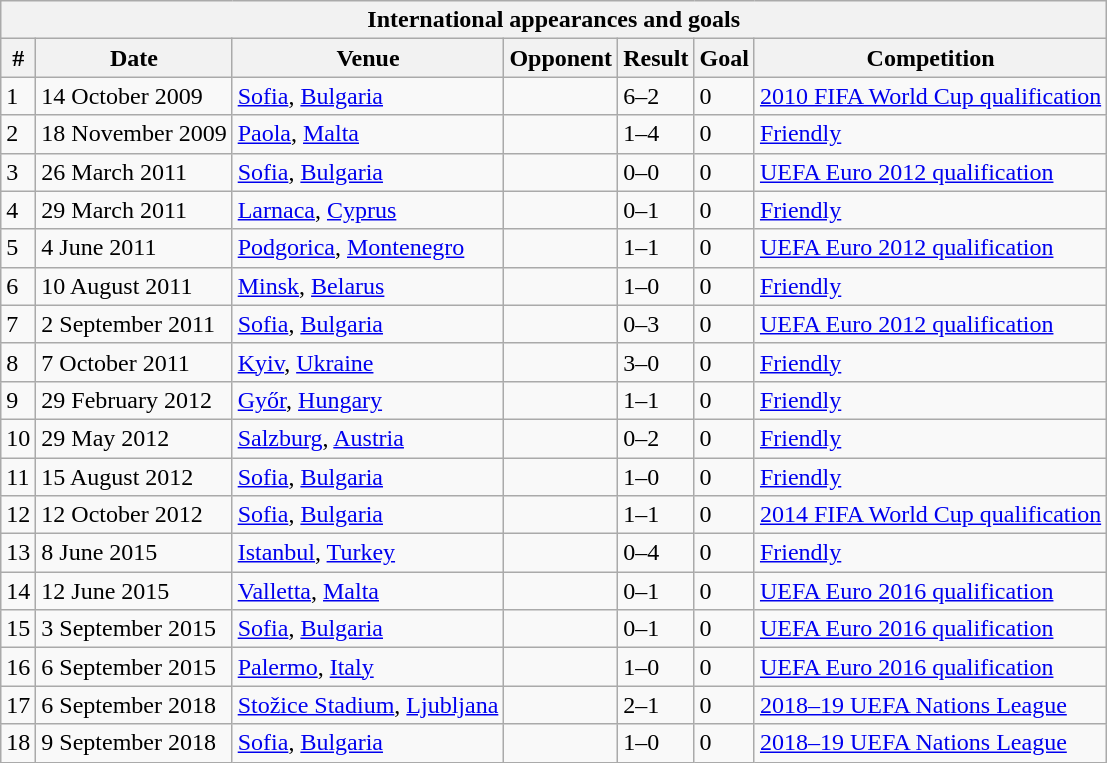<table class="wikitable">
<tr>
<th colspan="7"><strong>International appearances and goals</strong></th>
</tr>
<tr>
<th>#</th>
<th>Date</th>
<th>Venue</th>
<th>Opponent</th>
<th>Result</th>
<th>Goal</th>
<th>Competition</th>
</tr>
<tr>
<td>1</td>
<td>14 October 2009</td>
<td><a href='#'>Sofia</a>, <a href='#'>Bulgaria</a></td>
<td></td>
<td>6–2</td>
<td>0</td>
<td><a href='#'>2010 FIFA World Cup qualification</a></td>
</tr>
<tr>
<td>2</td>
<td>18 November 2009</td>
<td><a href='#'>Paola</a>, <a href='#'>Malta</a></td>
<td></td>
<td>1–4</td>
<td>0</td>
<td><a href='#'>Friendly</a></td>
</tr>
<tr>
<td>3</td>
<td>26 March 2011</td>
<td><a href='#'>Sofia</a>, <a href='#'>Bulgaria</a></td>
<td></td>
<td>0–0</td>
<td>0</td>
<td><a href='#'>UEFA Euro 2012 qualification</a></td>
</tr>
<tr>
<td>4</td>
<td>29 March 2011</td>
<td><a href='#'>Larnaca</a>, <a href='#'>Cyprus</a></td>
<td></td>
<td>0–1</td>
<td>0</td>
<td><a href='#'>Friendly</a></td>
</tr>
<tr>
<td>5</td>
<td>4 June 2011</td>
<td><a href='#'>Podgorica</a>, <a href='#'>Montenegro</a></td>
<td></td>
<td>1–1</td>
<td>0</td>
<td><a href='#'>UEFA Euro 2012 qualification</a></td>
</tr>
<tr>
<td>6</td>
<td>10 August 2011</td>
<td><a href='#'>Minsk</a>, <a href='#'>Belarus</a></td>
<td></td>
<td>1–0</td>
<td>0</td>
<td><a href='#'>Friendly</a></td>
</tr>
<tr>
<td>7</td>
<td>2 September 2011</td>
<td><a href='#'>Sofia</a>, <a href='#'>Bulgaria</a></td>
<td></td>
<td>0–3</td>
<td>0</td>
<td><a href='#'>UEFA Euro 2012 qualification</a></td>
</tr>
<tr>
<td>8</td>
<td>7 October 2011</td>
<td><a href='#'>Kyiv</a>, <a href='#'>Ukraine</a></td>
<td></td>
<td>3–0</td>
<td>0</td>
<td><a href='#'>Friendly</a></td>
</tr>
<tr>
<td>9</td>
<td>29 February 2012</td>
<td><a href='#'>Győr</a>, <a href='#'>Hungary</a></td>
<td></td>
<td>1–1</td>
<td>0</td>
<td><a href='#'>Friendly</a></td>
</tr>
<tr>
<td>10</td>
<td>29 May 2012</td>
<td><a href='#'>Salzburg</a>, <a href='#'>Austria</a></td>
<td></td>
<td>0–2</td>
<td>0</td>
<td><a href='#'>Friendly</a></td>
</tr>
<tr>
<td>11</td>
<td>15 August 2012</td>
<td><a href='#'>Sofia</a>, <a href='#'>Bulgaria</a></td>
<td></td>
<td>1–0</td>
<td>0</td>
<td><a href='#'>Friendly</a></td>
</tr>
<tr>
<td>12</td>
<td>12 October 2012</td>
<td><a href='#'>Sofia</a>, <a href='#'>Bulgaria</a></td>
<td></td>
<td>1–1</td>
<td>0</td>
<td><a href='#'>2014 FIFA World Cup qualification</a></td>
</tr>
<tr>
<td>13</td>
<td>8 June 2015</td>
<td><a href='#'>Istanbul</a>, <a href='#'>Turkey</a></td>
<td></td>
<td>0–4</td>
<td>0</td>
<td><a href='#'>Friendly</a></td>
</tr>
<tr>
<td>14</td>
<td>12 June 2015</td>
<td><a href='#'>Valletta</a>, <a href='#'>Malta</a></td>
<td></td>
<td>0–1</td>
<td>0</td>
<td><a href='#'>UEFA Euro 2016 qualification</a></td>
</tr>
<tr>
<td>15</td>
<td>3 September 2015</td>
<td><a href='#'>Sofia</a>, <a href='#'>Bulgaria</a></td>
<td></td>
<td>0–1</td>
<td>0</td>
<td><a href='#'>UEFA Euro 2016 qualification</a></td>
</tr>
<tr>
<td>16</td>
<td>6 September 2015</td>
<td><a href='#'>Palermo</a>, <a href='#'>Italy</a></td>
<td></td>
<td>1–0</td>
<td>0</td>
<td><a href='#'>UEFA Euro 2016 qualification</a></td>
</tr>
<tr>
<td>17</td>
<td>6 September 2018</td>
<td><a href='#'>Stožice Stadium</a>, <a href='#'>Ljubljana</a></td>
<td></td>
<td>2–1</td>
<td>0</td>
<td><a href='#'>2018–19 UEFA Nations League</a></td>
</tr>
<tr>
<td>18</td>
<td>9 September 2018</td>
<td><a href='#'>Sofia</a>, <a href='#'>Bulgaria</a></td>
<td></td>
<td>1–0</td>
<td>0</td>
<td><a href='#'>2018–19 UEFA Nations League</a></td>
</tr>
</table>
